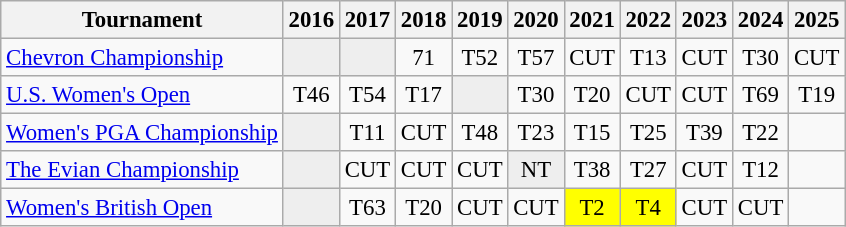<table class="wikitable" style="font-size:95%;text-align:center;">
<tr>
<th>Tournament</th>
<th>2016</th>
<th>2017</th>
<th>2018</th>
<th>2019</th>
<th>2020</th>
<th>2021</th>
<th>2022</th>
<th>2023</th>
<th>2024</th>
<th>2025</th>
</tr>
<tr>
<td align=left><a href='#'>Chevron Championship</a></td>
<td style="background:#eeeeee;"></td>
<td style="background:#eeeeee;"></td>
<td>71</td>
<td>T52</td>
<td>T57</td>
<td>CUT</td>
<td>T13</td>
<td>CUT</td>
<td>T30</td>
<td>CUT</td>
</tr>
<tr>
<td align=left><a href='#'>U.S. Women's Open</a></td>
<td>T46</td>
<td>T54</td>
<td>T17</td>
<td style="background:#eeeeee;"></td>
<td>T30</td>
<td>T20</td>
<td>CUT</td>
<td>CUT</td>
<td>T69</td>
<td>T19</td>
</tr>
<tr>
<td align=left><a href='#'>Women's PGA Championship</a></td>
<td style="background:#eeeeee;"></td>
<td>T11</td>
<td>CUT</td>
<td>T48</td>
<td>T23</td>
<td>T15</td>
<td>T25</td>
<td>T39</td>
<td>T22</td>
<td></td>
</tr>
<tr>
<td align=left><a href='#'>The Evian Championship</a></td>
<td style="background:#eeeeee;"></td>
<td>CUT</td>
<td>CUT</td>
<td>CUT</td>
<td style="background:#eeeeee;">NT</td>
<td>T38</td>
<td>T27</td>
<td>CUT</td>
<td>T12</td>
<td></td>
</tr>
<tr>
<td align=left><a href='#'>Women's British Open</a></td>
<td style="background:#eeeeee;"></td>
<td>T63</td>
<td>T20</td>
<td>CUT</td>
<td>CUT</td>
<td style="background:yellow;">T2</td>
<td style="background:yellow;">T4</td>
<td>CUT</td>
<td>CUT</td>
<td></td>
</tr>
</table>
